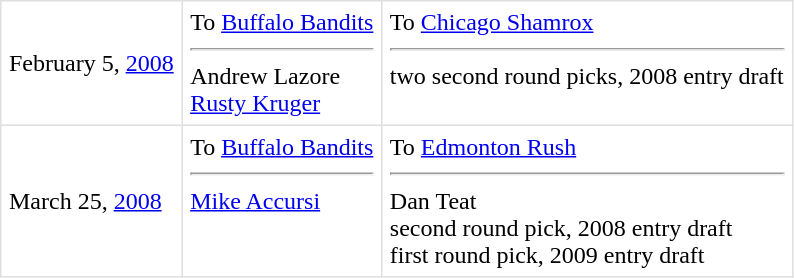<table border=1 style="border-collapse:collapse" bordercolor="#DFDFDF"  cellpadding="5">
<tr>
<td>February 5, <a href='#'>2008</a><br></td>
<td valign="top">To <a href='#'>Buffalo Bandits</a> <hr> Andrew Lazore<br><a href='#'>Rusty Kruger</a></td>
<td valign="top">To <a href='#'>Chicago Shamrox</a> <hr>two second round picks, 2008 entry draft</td>
</tr>
<tr>
<td>March 25, <a href='#'>2008</a><br></td>
<td valign="top">To <a href='#'>Buffalo Bandits</a> <hr><a href='#'>Mike Accursi</a></td>
<td valign="top">To <a href='#'>Edmonton Rush</a> <hr>Dan Teat<br>second round pick, 2008 entry draft<br>first round pick, 2009 entry draft</td>
</tr>
</table>
